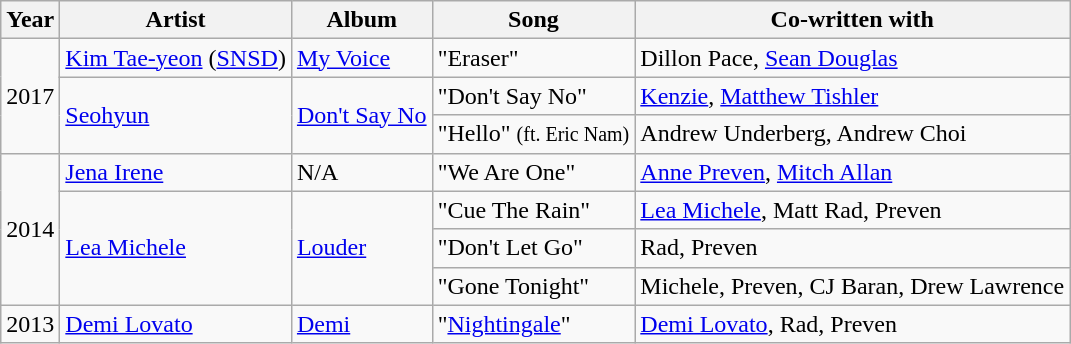<table class="wikitable">
<tr>
<th>Year</th>
<th>Artist</th>
<th>Album</th>
<th>Song</th>
<th>Co-written with</th>
</tr>
<tr>
<td rowspan="3">2017</td>
<td><a href='#'>Kim Tae-yeon</a> (<a href='#'>SNSD</a>)</td>
<td><a href='#'>My Voice</a></td>
<td>"Eraser"</td>
<td>Dillon Pace, <a href='#'>Sean Douglas</a></td>
</tr>
<tr>
<td rowspan="2"><a href='#'>Seohyun</a></td>
<td rowspan="2"><a href='#'>Don't Say No</a></td>
<td>"Don't Say No"</td>
<td><a href='#'>Kenzie</a>, <a href='#'>Matthew Tishler</a></td>
</tr>
<tr>
<td>"Hello" <small>(ft. Eric Nam)</small></td>
<td>Andrew Underberg, Andrew Choi</td>
</tr>
<tr>
<td rowspan="4">2014</td>
<td><a href='#'>Jena Irene</a></td>
<td>N/A</td>
<td>"We Are One"</td>
<td><a href='#'>Anne Preven</a>, <a href='#'>Mitch Allan</a></td>
</tr>
<tr>
<td rowspan="3"><a href='#'>Lea Michele</a></td>
<td rowspan="3"><a href='#'>Louder</a></td>
<td>"Cue The Rain"</td>
<td><a href='#'>Lea Michele</a>, Matt Rad, Preven</td>
</tr>
<tr>
<td>"Don't Let Go"</td>
<td>Rad, Preven</td>
</tr>
<tr>
<td>"Gone Tonight"</td>
<td>Michele, Preven, CJ Baran, Drew Lawrence</td>
</tr>
<tr>
<td>2013</td>
<td><a href='#'>Demi Lovato</a></td>
<td><a href='#'>Demi</a></td>
<td>"<a href='#'>Nightingale</a>"</td>
<td><a href='#'>Demi Lovato</a>, Rad, Preven</td>
</tr>
</table>
